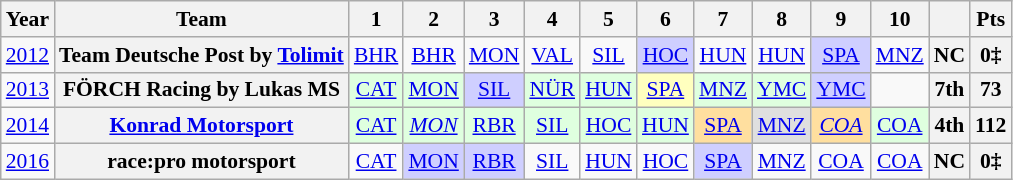<table class="wikitable" style="text-align:center; font-size:90%">
<tr>
<th>Year</th>
<th>Team</th>
<th>1</th>
<th>2</th>
<th>3</th>
<th>4</th>
<th>5</th>
<th>6</th>
<th>7</th>
<th>8</th>
<th>9</th>
<th>10</th>
<th></th>
<th>Pts</th>
</tr>
<tr>
<td><a href='#'>2012</a></td>
<th>Team Deutsche Post by <a href='#'>Tolimit</a></th>
<td><a href='#'>BHR</a></td>
<td><a href='#'>BHR</a></td>
<td><a href='#'>MON</a></td>
<td><a href='#'>VAL</a></td>
<td><a href='#'>SIL</a></td>
<td style="background:#CFCFFF;"><a href='#'>HOC</a><br></td>
<td><a href='#'>HUN</a></td>
<td><a href='#'>HUN</a></td>
<td style="background:#CFCFFF;"><a href='#'>SPA</a><br></td>
<td><a href='#'>MNZ</a></td>
<th>NC</th>
<th>0‡</th>
</tr>
<tr>
<td><a href='#'>2013</a></td>
<th>FÖRCH Racing by Lukas MS</th>
<td style="background:#DFFFDF;"><a href='#'>CAT</a><br></td>
<td style="background:#DFFFDF;"><a href='#'>MON</a><br></td>
<td style="background:#CFCFFF;"><a href='#'>SIL</a><br></td>
<td style="background:#DFFFDF;"><a href='#'>NÜR</a><br></td>
<td style="background:#DFFFDF;"><a href='#'>HUN</a><br></td>
<td style="background:#FFFFBF;"><a href='#'>SPA</a><br></td>
<td style="background:#DFFFDF;"><a href='#'>MNZ</a><br></td>
<td style="background:#DFFFDF;"><a href='#'>YMC</a><br></td>
<td style="background:#CFCFFF;"><a href='#'>YMC</a><br></td>
<td></td>
<th>7th</th>
<th>73</th>
</tr>
<tr>
<td><a href='#'>2014</a></td>
<th><a href='#'>Konrad Motorsport</a></th>
<td style="background:#DFFFDF;"><a href='#'>CAT</a><br></td>
<td style="background:#DFFFDF;"><em><a href='#'>MON</a></em><br></td>
<td style="background:#DFFFDF;"><a href='#'>RBR</a><br></td>
<td style="background:#DFFFDF;"><a href='#'>SIL</a><br></td>
<td style="background:#DFFFDF;"><a href='#'>HOC</a><br></td>
<td style="background:#DFFFDF;"><a href='#'>HUN</a><br></td>
<td style="background:#FFDF9F;"><a href='#'>SPA</a><br></td>
<td style="background:#DFDFDF;"><a href='#'>MNZ</a><br></td>
<td style="background:#FFDF9F;"><em><a href='#'>COA</a></em><br></td>
<td style="background:#DFFFDF;"><a href='#'>COA</a><br></td>
<th>4th</th>
<th>112</th>
</tr>
<tr>
<td><a href='#'>2016</a></td>
<th>race:pro motorsport</th>
<td><a href='#'>CAT</a></td>
<td style="background:#CFCFFF;"><a href='#'>MON</a><br></td>
<td style="background:#CFCFFF;"><a href='#'>RBR</a><br></td>
<td><a href='#'>SIL</a></td>
<td><a href='#'>HUN</a></td>
<td><a href='#'>HOC</a></td>
<td style="background:#CFCFFF;"><a href='#'>SPA</a><br></td>
<td><a href='#'>MNZ</a></td>
<td><a href='#'>COA</a></td>
<td><a href='#'>COA</a></td>
<th>NC</th>
<th>0‡</th>
</tr>
</table>
